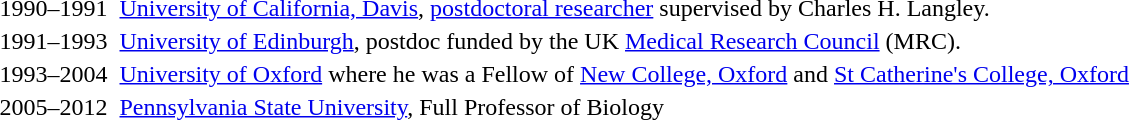<table>
<tr>
<td>1990–1991</td>
<td></td>
<td><a href='#'>University of California, Davis</a>, <a href='#'>postdoctoral researcher</a> supervised by Charles H. Langley.</td>
</tr>
<tr>
<td>1991–1993</td>
<td></td>
<td><a href='#'>University of Edinburgh</a>, postdoc funded by the UK <a href='#'>Medical Research Council</a> (MRC).</td>
</tr>
<tr>
<td>1993–2004</td>
<td></td>
<td><a href='#'>University of Oxford</a> where he was a Fellow of <a href='#'>New College, Oxford</a> and <a href='#'>St Catherine's College, Oxford</a></td>
</tr>
<tr>
<td>2005–2012</td>
<td></td>
<td><a href='#'>Pennsylvania State University</a>, Full Professor of Biology</td>
</tr>
</table>
